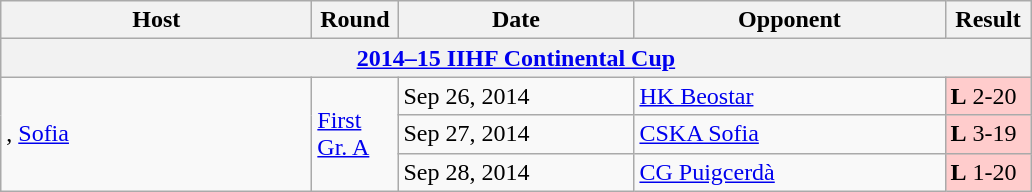<table class="wikitable">
<tr>
<th width=200>Host</th>
<th width=50>Round</th>
<th width=150>Date</th>
<th width=200>Opponent</th>
<th width=50>Result</th>
</tr>
<tr>
<th colspan=5 align=center><a href='#'>2014–15 IIHF Continental Cup</a></th>
</tr>
<tr>
<td rowspan=3>, <a href='#'>Sofia</a></td>
<td rowspan=3><a href='#'>First<br>Gr. A</a></td>
<td>Sep 26, 2014</td>
<td> <a href='#'>HK Beostar</a></td>
<td bgcolor=ffcccc><strong>L</strong> 2-20</td>
</tr>
<tr>
<td>Sep 27, 2014</td>
<td> <a href='#'>CSKA Sofia</a></td>
<td bgcolor=ffcccc><strong>L</strong> 3-19</td>
</tr>
<tr>
<td>Sep 28, 2014</td>
<td> <a href='#'>CG Puigcerdà</a></td>
<td bgcolor=ffcccc><strong>L</strong> 1-20</td>
</tr>
</table>
